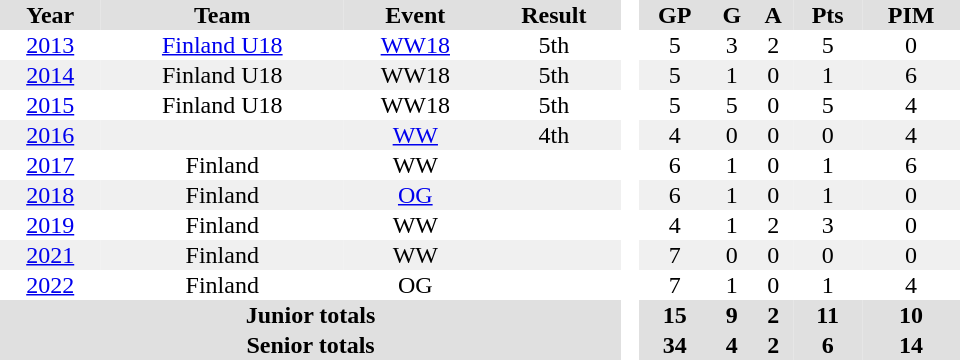<table border="0" cellpadding="1" cellspacing="0" style="text-align:center; width:40em">
<tr ALIGN="centre" bgcolor="#e0e0e0">
<th>Year</th>
<th>Team</th>
<th>Event</th>
<th>Result</th>
<th rowspan="96" bgcolor="#ffffff"> </th>
<th>GP</th>
<th>G</th>
<th>A</th>
<th>Pts</th>
<th>PIM</th>
</tr>
<tr>
<td><a href='#'>2013</a></td>
<td><a href='#'>Finland U18</a></td>
<td><a href='#'>WW18</a></td>
<td>5th</td>
<td>5</td>
<td>3</td>
<td>2</td>
<td>5</td>
<td>0</td>
</tr>
<tr bgcolor="#f0f0f0">
<td><a href='#'>2014</a></td>
<td>Finland U18</td>
<td>WW18</td>
<td>5th</td>
<td>5</td>
<td>1</td>
<td>0</td>
<td>1</td>
<td>6</td>
</tr>
<tr>
<td><a href='#'>2015</a></td>
<td>Finland U18</td>
<td>WW18</td>
<td>5th</td>
<td>5</td>
<td>5</td>
<td>0</td>
<td>5</td>
<td>4</td>
</tr>
<tr bgcolor="#f0f0f0">
<td><a href='#'>2016</a></td>
<td></td>
<td><a href='#'>WW</a></td>
<td>4th</td>
<td>4</td>
<td>0</td>
<td>0</td>
<td>0</td>
<td>4</td>
</tr>
<tr>
<td><a href='#'>2017</a></td>
<td>Finland</td>
<td>WW</td>
<td></td>
<td>6</td>
<td>1</td>
<td>0</td>
<td>1</td>
<td>6</td>
</tr>
<tr bgcolor="#f0f0f0">
<td><a href='#'>2018</a></td>
<td>Finland</td>
<td><a href='#'>OG</a></td>
<td></td>
<td>6</td>
<td>1</td>
<td>0</td>
<td>1</td>
<td>0</td>
</tr>
<tr>
<td><a href='#'>2019</a></td>
<td>Finland</td>
<td>WW</td>
<td></td>
<td>4</td>
<td>1</td>
<td>2</td>
<td>3</td>
<td>0</td>
</tr>
<tr bgcolor="#f0f0f0">
<td><a href='#'>2021</a></td>
<td>Finland</td>
<td>WW</td>
<td></td>
<td>7</td>
<td>0</td>
<td>0</td>
<td>0</td>
<td>0</td>
</tr>
<tr>
<td><a href='#'>2022</a></td>
<td>Finland</td>
<td>OG</td>
<td></td>
<td>7</td>
<td>1</td>
<td>0</td>
<td>1</td>
<td>4</td>
</tr>
<tr align="centre" bgcolor="#e0e0e0">
<th colspan="4">Junior totals</th>
<th>15</th>
<th>9</th>
<th>2</th>
<th>11</th>
<th>10</th>
</tr>
<tr align="centre" bgcolor="#e0e0e0">
<th colspan="4">Senior totals</th>
<th>34</th>
<th>4</th>
<th>2</th>
<th>6</th>
<th>14</th>
</tr>
</table>
